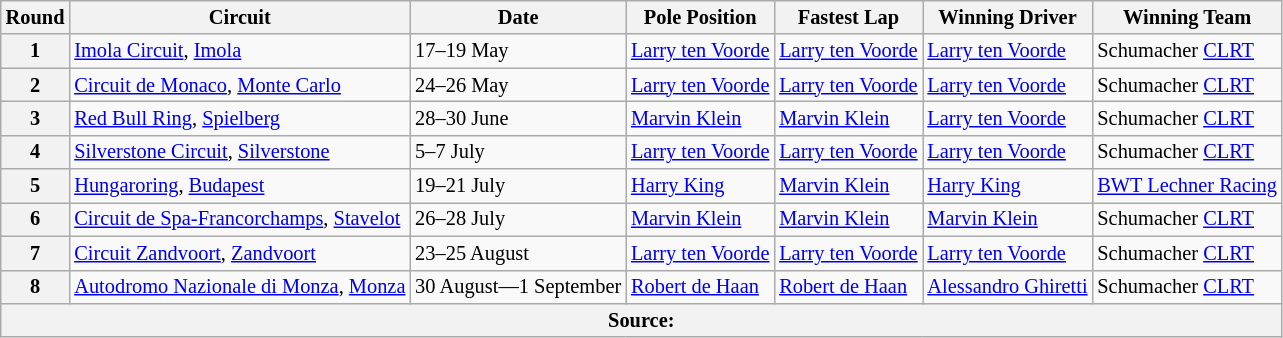<table class="wikitable" style="font-size:85%;">
<tr>
<th>Round</th>
<th>Circuit</th>
<th>Date</th>
<th>Pole Position</th>
<th>Fastest Lap</th>
<th>Winning Driver</th>
<th>Winning Team</th>
</tr>
<tr>
<th>1</th>
<td> <a href='#'>Imola Circuit</a>, <a href='#'>Imola</a></td>
<td>17–19 May</td>
<td> <a href='#'>Larry ten Voorde</a></td>
<td> <a href='#'>Larry ten Voorde</a></td>
<td> <a href='#'>Larry ten Voorde</a></td>
<td> Schumacher <a href='#'>CLRT</a></td>
</tr>
<tr>
<th>2</th>
<td> <a href='#'>Circuit de Monaco</a>, <a href='#'>Monte Carlo</a></td>
<td>24–26 May</td>
<td> <a href='#'>Larry ten Voorde</a></td>
<td> <a href='#'>Larry ten Voorde</a></td>
<td> <a href='#'>Larry ten Voorde</a></td>
<td> Schumacher <a href='#'>CLRT</a></td>
</tr>
<tr>
<th>3</th>
<td> <a href='#'>Red Bull Ring</a>, <a href='#'>Spielberg</a></td>
<td>28–30 June</td>
<td> <a href='#'>Marvin Klein</a></td>
<td> <a href='#'>Marvin Klein</a></td>
<td> <a href='#'>Larry ten Voorde</a></td>
<td> Schumacher <a href='#'>CLRT</a></td>
</tr>
<tr>
<th>4</th>
<td> <a href='#'>Silverstone Circuit</a>, <a href='#'>Silverstone</a></td>
<td>5–7 July</td>
<td> <a href='#'>Larry ten Voorde</a></td>
<td> <a href='#'>Larry ten Voorde</a></td>
<td> <a href='#'>Larry ten Voorde</a></td>
<td> Schumacher <a href='#'>CLRT</a></td>
</tr>
<tr>
<th>5</th>
<td> <a href='#'>Hungaroring</a>, <a href='#'>Budapest</a></td>
<td>19–21 July</td>
<td> <a href='#'>Harry King</a></td>
<td> <a href='#'>Marvin Klein</a></td>
<td> <a href='#'>Harry King</a></td>
<td> <a href='#'>BWT Lechner Racing</a></td>
</tr>
<tr>
<th>6</th>
<td> <a href='#'>Circuit de Spa-Francorchamps</a>, <a href='#'>Stavelot</a></td>
<td>26–28 July</td>
<td> <a href='#'>Marvin Klein</a></td>
<td> <a href='#'>Marvin Klein</a></td>
<td> <a href='#'>Marvin Klein</a></td>
<td> Schumacher <a href='#'>CLRT</a></td>
</tr>
<tr>
<th>7</th>
<td> <a href='#'>Circuit Zandvoort</a>, <a href='#'>Zandvoort</a></td>
<td>23–25 August</td>
<td> <a href='#'>Larry ten Voorde</a></td>
<td> <a href='#'>Larry ten Voorde</a></td>
<td> <a href='#'>Larry ten Voorde</a></td>
<td> Schumacher <a href='#'>CLRT</a></td>
</tr>
<tr>
<th>8</th>
<td> <a href='#'>Autodromo Nazionale di Monza</a>, <a href='#'>Monza</a></td>
<td>30 August—1 September</td>
<td> <a href='#'>Robert de Haan</a></td>
<td> <a href='#'>Robert de Haan</a></td>
<td> <a href='#'>Alessandro Ghiretti</a></td>
<td> Schumacher <a href='#'>CLRT</a></td>
</tr>
<tr>
<th colspan="7">Source:</th>
</tr>
</table>
